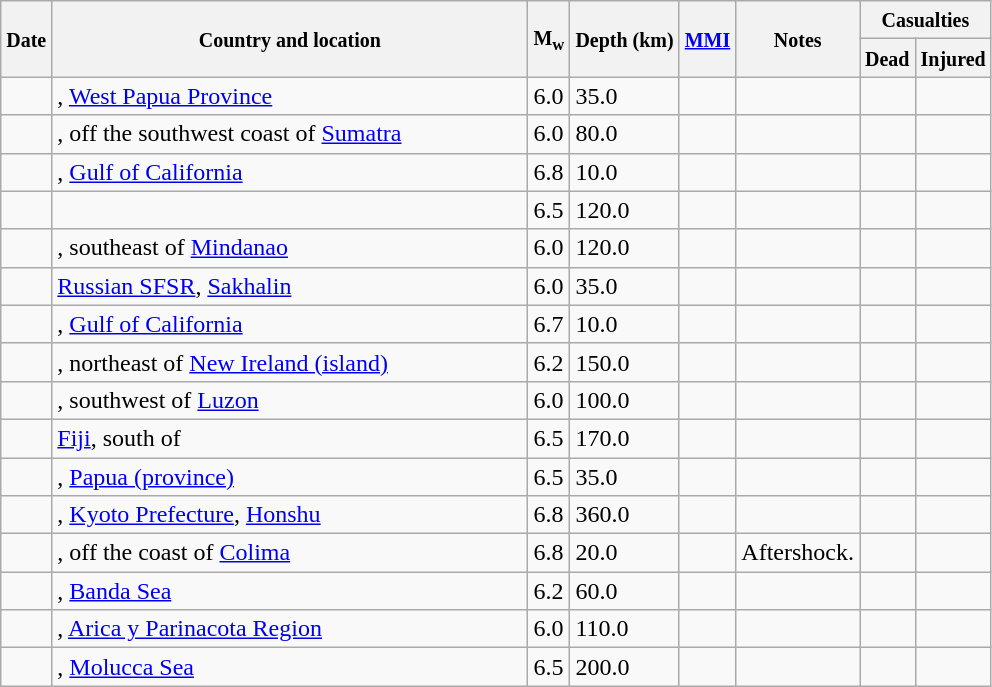<table class="wikitable sortable sort-under" style="border:1px black; margin-left:1em;">
<tr>
<th rowspan="2"><small>Date</small></th>
<th rowspan="2" style="width: 310px"><small>Country and location</small></th>
<th rowspan="2"><small>M<sub>w</sub></small></th>
<th rowspan="2"><small>Depth (km)</small></th>
<th rowspan="2"><small><a href='#'>MMI</a></small></th>
<th rowspan="2" class="unsortable"><small>Notes</small></th>
<th colspan="2"><small>Casualties</small></th>
</tr>
<tr>
<th><small>Dead</small></th>
<th><small>Injured</small></th>
</tr>
<tr>
<td></td>
<td>, <a href='#'>West Papua Province</a></td>
<td>6.0</td>
<td>35.0</td>
<td></td>
<td></td>
<td></td>
<td></td>
</tr>
<tr>
<td></td>
<td>, off the southwest coast of <a href='#'>Sumatra</a></td>
<td>6.0</td>
<td>80.0</td>
<td></td>
<td></td>
<td></td>
<td></td>
</tr>
<tr>
<td></td>
<td>, <a href='#'>Gulf of California</a></td>
<td>6.8</td>
<td>10.0</td>
<td></td>
<td></td>
<td></td>
<td></td>
</tr>
<tr>
<td></td>
<td></td>
<td>6.5</td>
<td>120.0</td>
<td></td>
<td></td>
<td></td>
<td></td>
</tr>
<tr>
<td></td>
<td>, southeast of <a href='#'>Mindanao</a></td>
<td>6.0</td>
<td>120.0</td>
<td></td>
<td></td>
<td></td>
<td></td>
</tr>
<tr>
<td></td>
<td> <a href='#'>Russian SFSR</a>, <a href='#'>Sakhalin</a></td>
<td>6.0</td>
<td>35.0</td>
<td></td>
<td></td>
<td></td>
<td></td>
</tr>
<tr>
<td></td>
<td>, <a href='#'>Gulf of California</a></td>
<td>6.7</td>
<td>10.0</td>
<td></td>
<td></td>
<td></td>
<td></td>
</tr>
<tr>
<td></td>
<td>, northeast of <a href='#'>New Ireland (island)</a></td>
<td>6.2</td>
<td>150.0</td>
<td></td>
<td></td>
<td></td>
<td></td>
</tr>
<tr>
<td></td>
<td>, southwest of <a href='#'>Luzon</a></td>
<td>6.0</td>
<td>100.0</td>
<td></td>
<td></td>
<td></td>
<td></td>
</tr>
<tr>
<td></td>
<td> <a href='#'>Fiji</a>, south of</td>
<td>6.5</td>
<td>170.0</td>
<td></td>
<td></td>
<td></td>
<td></td>
</tr>
<tr>
<td></td>
<td>, <a href='#'>Papua (province)</a></td>
<td>6.5</td>
<td>35.0</td>
<td></td>
<td></td>
<td></td>
<td></td>
</tr>
<tr>
<td></td>
<td>, <a href='#'>Kyoto Prefecture</a>, <a href='#'>Honshu</a></td>
<td>6.8</td>
<td>360.0</td>
<td></td>
<td></td>
<td></td>
<td></td>
</tr>
<tr>
<td></td>
<td>, off the coast of <a href='#'>Colima</a></td>
<td>6.8</td>
<td>20.0</td>
<td></td>
<td>Aftershock.</td>
<td></td>
<td></td>
</tr>
<tr>
<td></td>
<td>, <a href='#'>Banda Sea</a></td>
<td>6.2</td>
<td>60.0</td>
<td></td>
<td></td>
<td></td>
<td></td>
</tr>
<tr>
<td></td>
<td>, <a href='#'>Arica y Parinacota Region</a></td>
<td>6.0</td>
<td>110.0</td>
<td></td>
<td></td>
<td></td>
<td></td>
</tr>
<tr>
<td></td>
<td>, <a href='#'>Molucca Sea</a></td>
<td>6.5</td>
<td>200.0</td>
<td></td>
<td></td>
<td></td>
<td></td>
</tr>
</table>
